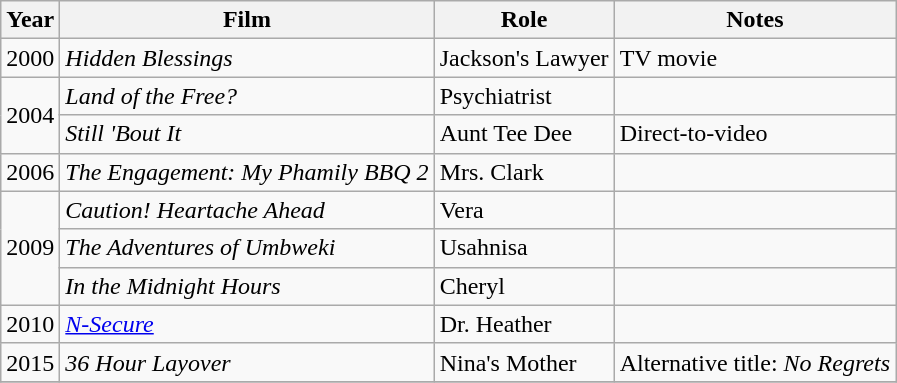<table class="wikitable">
<tr>
<th>Year</th>
<th>Film</th>
<th>Role</th>
<th>Notes</th>
</tr>
<tr>
<td>2000</td>
<td><em>Hidden Blessings</em></td>
<td>Jackson's Lawyer</td>
<td>TV movie</td>
</tr>
<tr>
<td rowspan=2>2004</td>
<td><em>Land of the Free?</em></td>
<td>Psychiatrist</td>
<td></td>
</tr>
<tr>
<td><em>Still 'Bout It</em></td>
<td>Aunt Tee Dee</td>
<td>Direct-to-video</td>
</tr>
<tr>
<td>2006</td>
<td><em>The Engagement: My Phamily BBQ 2</em></td>
<td>Mrs. Clark</td>
<td></td>
</tr>
<tr>
<td rowspan=3>2009</td>
<td><em>Caution! Heartache Ahead</em></td>
<td>Vera</td>
<td></td>
</tr>
<tr>
<td><em>The Adventures of Umbweki</em></td>
<td>Usahnisa</td>
<td></td>
</tr>
<tr>
<td><em>In the Midnight Hours</em></td>
<td>Cheryl</td>
<td></td>
</tr>
<tr>
<td>2010</td>
<td><em><a href='#'>N-Secure</a></em></td>
<td>Dr. Heather</td>
<td></td>
</tr>
<tr>
<td>2015</td>
<td><em>36 Hour Layover</em></td>
<td>Nina's Mother</td>
<td>Alternative title: <em>No Regrets</em></td>
</tr>
<tr>
</tr>
</table>
